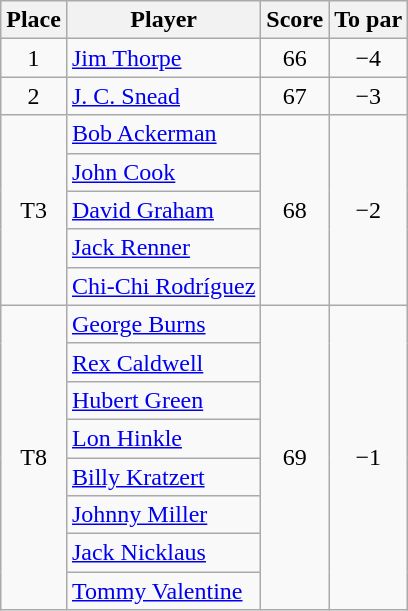<table class="wikitable">
<tr>
<th>Place</th>
<th>Player</th>
<th>Score</th>
<th>To par</th>
</tr>
<tr>
<td align=center>1</td>
<td> <a href='#'>Jim Thorpe</a></td>
<td align=center>66</td>
<td align=center>−4</td>
</tr>
<tr>
<td align=center>2</td>
<td> <a href='#'>J. C. Snead</a></td>
<td align=center>67</td>
<td align=center>−3</td>
</tr>
<tr>
<td rowspan="5" align=center>T3</td>
<td> <a href='#'>Bob Ackerman</a></td>
<td rowspan="5" align=center>68</td>
<td rowspan="5" align=center>−2</td>
</tr>
<tr>
<td> <a href='#'>John Cook</a></td>
</tr>
<tr>
<td> <a href='#'>David Graham</a></td>
</tr>
<tr>
<td> <a href='#'>Jack Renner</a></td>
</tr>
<tr>
<td> <a href='#'>Chi-Chi Rodríguez</a></td>
</tr>
<tr>
<td rowspan="8" align=center>T8</td>
<td> <a href='#'>George Burns</a></td>
<td rowspan="8" align=center>69</td>
<td rowspan="8" align=center>−1</td>
</tr>
<tr>
<td> <a href='#'>Rex Caldwell</a></td>
</tr>
<tr>
<td> <a href='#'>Hubert Green</a></td>
</tr>
<tr>
<td> <a href='#'>Lon Hinkle</a></td>
</tr>
<tr>
<td> <a href='#'>Billy Kratzert</a></td>
</tr>
<tr>
<td> <a href='#'>Johnny Miller</a></td>
</tr>
<tr>
<td> <a href='#'>Jack Nicklaus</a></td>
</tr>
<tr>
<td> <a href='#'>Tommy Valentine</a></td>
</tr>
</table>
